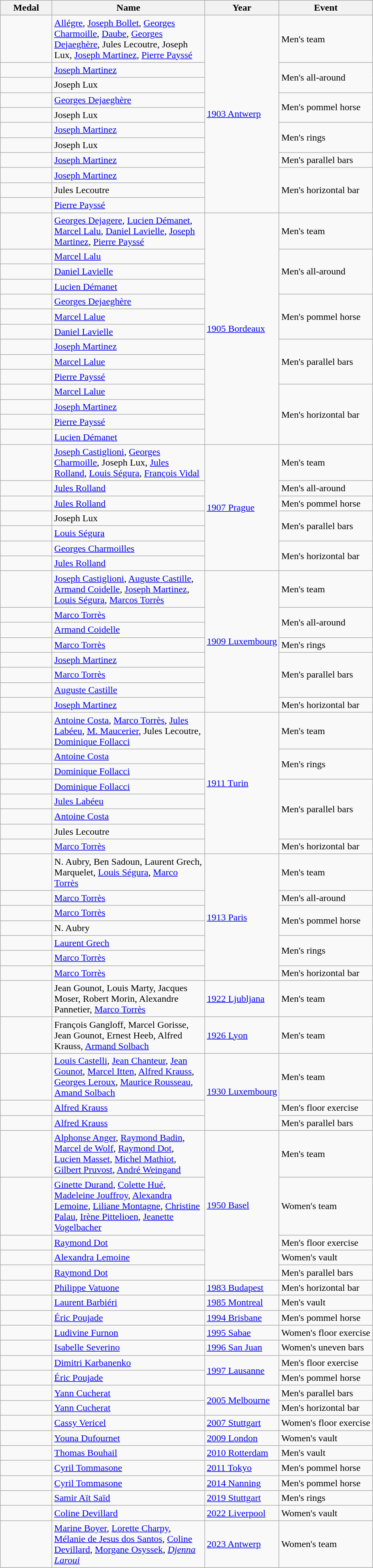<table class="wikitable sortable">
<tr>
<th style="width:5em;">Medal</th>
<th width=250>Name</th>
<th>Year</th>
<th>Event</th>
</tr>
<tr>
<td></td>
<td><a href='#'>Allégre</a>, <a href='#'>Joseph Bollet</a>, <a href='#'>Georges Charmoille</a>, <a href='#'>Daube</a>, <a href='#'>Georges Dejaeghère</a>, Jules Lecoutre, Joseph Lux, <a href='#'>Joseph Martinez</a>, <a href='#'>Pierre Payssé</a></td>
<td rowspan="11"> <a href='#'>1903 Antwerp</a></td>
<td>Men's team</td>
</tr>
<tr>
<td></td>
<td><a href='#'>Joseph Martinez</a></td>
<td rowspan="2">Men's all-around</td>
</tr>
<tr>
<td></td>
<td>Joseph Lux</td>
</tr>
<tr>
<td></td>
<td><a href='#'>Georges Dejaeghère</a></td>
<td rowspan="2">Men's pommel horse</td>
</tr>
<tr>
<td></td>
<td>Joseph Lux</td>
</tr>
<tr>
<td></td>
<td><a href='#'>Joseph Martinez</a></td>
<td rowspan="2">Men's rings</td>
</tr>
<tr>
<td></td>
<td>Joseph Lux</td>
</tr>
<tr>
<td></td>
<td><a href='#'>Joseph Martinez</a></td>
<td>Men's parallel bars</td>
</tr>
<tr>
<td></td>
<td><a href='#'>Joseph Martinez</a></td>
<td rowspan="3">Men's horizontal bar</td>
</tr>
<tr>
<td></td>
<td>Jules Lecoutre</td>
</tr>
<tr>
<td></td>
<td><a href='#'>Pierre Payssé</a></td>
</tr>
<tr>
<td></td>
<td><a href='#'>Georges Dejagere</a>, <a href='#'>Lucien Démanet</a>, <a href='#'>Marcel Lalu</a>, <a href='#'>Daniel Lavielle</a>, <a href='#'>Joseph Martinez</a>, <a href='#'>Pierre Payssé</a></td>
<td rowspan="14"> <a href='#'>1905 Bordeaux</a></td>
<td>Men's team</td>
</tr>
<tr>
<td></td>
<td><a href='#'>Marcel Lalu</a></td>
<td rowspan="3">Men's all-around</td>
</tr>
<tr>
<td></td>
<td><a href='#'>Daniel Lavielle</a></td>
</tr>
<tr>
<td></td>
<td><a href='#'>Lucien Démanet</a></td>
</tr>
<tr>
<td></td>
<td><a href='#'>Georges Dejaeghère</a></td>
<td rowspan="3">Men's pommel horse</td>
</tr>
<tr>
<td></td>
<td><a href='#'>Marcel Lalue</a></td>
</tr>
<tr>
<td></td>
<td><a href='#'>Daniel Lavielle</a></td>
</tr>
<tr>
<td></td>
<td><a href='#'>Joseph Martinez</a></td>
<td rowspan="3">Men's parallel bars</td>
</tr>
<tr>
<td></td>
<td><a href='#'>Marcel Lalue</a></td>
</tr>
<tr>
<td></td>
<td><a href='#'>Pierre Payssé</a></td>
</tr>
<tr>
<td></td>
<td><a href='#'>Marcel Lalue</a></td>
<td rowspan="4">Men's horizontal bar</td>
</tr>
<tr>
<td></td>
<td><a href='#'>Joseph Martinez</a></td>
</tr>
<tr>
<td></td>
<td><a href='#'>Pierre Payssé</a></td>
</tr>
<tr>
<td></td>
<td><a href='#'>Lucien Démanet</a></td>
</tr>
<tr>
<td></td>
<td><a href='#'>Joseph Castiglioni</a>, <a href='#'>Georges Charmoille</a>, Joseph Lux, <a href='#'>Jules Rolland</a>, <a href='#'>Louis Ségura</a>, <a href='#'>François Vidal</a></td>
<td rowspan="7"> <a href='#'>1907 Prague</a></td>
<td>Men's team</td>
</tr>
<tr>
<td></td>
<td><a href='#'>Jules Rolland</a></td>
<td>Men's all-around</td>
</tr>
<tr>
<td></td>
<td><a href='#'>Jules Rolland</a></td>
<td>Men's pommel horse</td>
</tr>
<tr>
<td></td>
<td>Joseph Lux</td>
<td rowspan="2">Men's parallel bars</td>
</tr>
<tr>
<td></td>
<td><a href='#'>Louis Ségura</a></td>
</tr>
<tr>
<td></td>
<td><a href='#'>Georges Charmoilles</a></td>
<td rowspan="2">Men's horizontal bar</td>
</tr>
<tr>
<td></td>
<td><a href='#'>Jules Rolland</a></td>
</tr>
<tr>
<td></td>
<td><a href='#'>Joseph Castiglioni</a>, <a href='#'>Auguste Castille</a>, <a href='#'>Armand Coidelle</a>, <a href='#'>Joseph Martinez</a>, <a href='#'>Louis Ségura</a>, <a href='#'>Marcos Torrès</a></td>
<td rowspan="8"> <a href='#'>1909 Luxembourg</a></td>
<td>Men's team</td>
</tr>
<tr>
<td></td>
<td><a href='#'>Marco Torrès</a></td>
<td rowspan="2">Men's all-around</td>
</tr>
<tr>
<td></td>
<td><a href='#'>Armand Coidelle</a></td>
</tr>
<tr>
<td></td>
<td><a href='#'>Marco Torrès</a></td>
<td>Men's rings</td>
</tr>
<tr>
<td></td>
<td><a href='#'>Joseph Martinez</a></td>
<td rowspan="3">Men's parallel bars</td>
</tr>
<tr>
<td></td>
<td><a href='#'>Marco Torrès</a></td>
</tr>
<tr>
<td></td>
<td><a href='#'>Auguste Castille</a></td>
</tr>
<tr>
<td></td>
<td><a href='#'>Joseph Martinez</a></td>
<td>Men's horizontal bar</td>
</tr>
<tr>
<td></td>
<td><a href='#'>Antoine Costa</a>, <a href='#'>Marco Torrès</a>, <a href='#'>Jules Labéeu</a>, <a href='#'>M. Maucerier</a>, Jules Lecoutre, <a href='#'>Dominique Follacci</a></td>
<td rowspan="8"> <a href='#'>1911 Turin</a></td>
<td>Men's team</td>
</tr>
<tr>
<td></td>
<td><a href='#'>Antoine Costa</a></td>
<td rowspan="2">Men's rings</td>
</tr>
<tr>
<td></td>
<td><a href='#'>Dominique Follacci</a></td>
</tr>
<tr>
<td></td>
<td><a href='#'>Dominique Follacci</a></td>
<td rowspan="4">Men's parallel bars</td>
</tr>
<tr>
<td></td>
<td><a href='#'>Jules Labéeu</a></td>
</tr>
<tr>
<td></td>
<td><a href='#'>Antoine Costa</a></td>
</tr>
<tr>
<td></td>
<td>Jules Lecoutre</td>
</tr>
<tr>
<td></td>
<td><a href='#'>Marco Torrès</a></td>
<td>Men's horizontal bar</td>
</tr>
<tr>
<td></td>
<td>N. Aubry, Ben Sadoun, Laurent Grech, Marquelet, <a href='#'>Louis Ségura</a>, <a href='#'>Marco Torrès</a></td>
<td rowspan="7"> <a href='#'>1913 Paris</a></td>
<td>Men's team</td>
</tr>
<tr>
<td></td>
<td><a href='#'>Marco Torrès</a></td>
<td>Men's all-around</td>
</tr>
<tr>
<td></td>
<td><a href='#'>Marco Torrès</a></td>
<td rowspan="2">Men's pommel horse</td>
</tr>
<tr>
<td></td>
<td>N. Aubry</td>
</tr>
<tr>
<td></td>
<td><a href='#'>Laurent Grech</a></td>
<td rowspan="2">Men's rings</td>
</tr>
<tr>
<td></td>
<td><a href='#'>Marco Torrès</a></td>
</tr>
<tr>
<td></td>
<td><a href='#'>Marco Torrès</a></td>
<td>Men's horizontal bar</td>
</tr>
<tr>
<td></td>
<td>Jean Gounot, Louis Marty, Jacques Moser, Robert Morin, Alexandre Pannetier, <a href='#'>Marco Torrès</a></td>
<td> <a href='#'>1922 Ljubljana</a></td>
<td>Men's team</td>
</tr>
<tr>
<td></td>
<td>François Gangloff, Marcel Gorisse, Jean Gounot, Ernest Heeb, Alfred Krauss, <a href='#'>Armand Solbach</a></td>
<td> <a href='#'>1926 Lyon</a></td>
<td>Men's team</td>
</tr>
<tr>
<td></td>
<td><a href='#'>Louis Castelli</a>, <a href='#'>Jean Chanteur</a>, <a href='#'>Jean Gounot</a>, <a href='#'>Marcel Itten</a>, <a href='#'>Alfred Krauss</a>, <a href='#'>Georges Leroux</a>, <a href='#'>Maurice Rousseau</a>, <a href='#'>Amand Solbach</a></td>
<td rowspan="3"> <a href='#'>1930 Luxembourg</a></td>
<td>Men's team</td>
</tr>
<tr>
<td></td>
<td><a href='#'>Alfred Krauss</a></td>
<td>Men's floor exercise</td>
</tr>
<tr>
<td></td>
<td><a href='#'>Alfred Krauss</a></td>
<td>Men's parallel bars</td>
</tr>
<tr>
<td></td>
<td><a href='#'>Alphonse Anger</a>, <a href='#'>Raymond Badin</a>, <a href='#'>Marcel de Wolf</a>, <a href='#'>Raymond Dot</a>, <a href='#'>Lucien Masset</a>, <a href='#'>Michel Mathiot</a>, <a href='#'>Gilbert Pruvost</a>, <a href='#'>André Weingand</a></td>
<td rowspan="5"> <a href='#'>1950 Basel</a></td>
<td>Men's team</td>
</tr>
<tr>
<td></td>
<td><a href='#'>Ginette Durand</a>, <a href='#'>Colette Hué</a>, <a href='#'>Madeleine Jouffroy</a>, <a href='#'>Alexandra Lemoine</a>, <a href='#'>Liliane Montagne</a>, <a href='#'>Christine Palau</a>, <a href='#'>Irène Pittelioen</a>, <a href='#'>Jeanette Vogelbacher</a></td>
<td>Women's team</td>
</tr>
<tr>
<td></td>
<td><a href='#'>Raymond Dot</a></td>
<td>Men's floor exercise</td>
</tr>
<tr>
<td></td>
<td><a href='#'>Alexandra Lemoine</a></td>
<td>Women's vault</td>
</tr>
<tr>
<td></td>
<td><a href='#'>Raymond Dot</a></td>
<td>Men's parallel bars</td>
</tr>
<tr>
<td></td>
<td><a href='#'>Philippe Vatuone</a></td>
<td> <a href='#'>1983 Budapest</a></td>
<td>Men's horizontal bar</td>
</tr>
<tr>
<td></td>
<td><a href='#'>Laurent Barbiéri</a></td>
<td> <a href='#'>1985 Montreal</a></td>
<td>Men's vault</td>
</tr>
<tr>
<td></td>
<td><a href='#'>Éric Poujade</a></td>
<td> <a href='#'>1994 Brisbane</a></td>
<td>Men's pommel horse</td>
</tr>
<tr>
<td></td>
<td><a href='#'>Ludivine Furnon</a></td>
<td> <a href='#'>1995 Sabae</a></td>
<td>Women's floor exercise</td>
</tr>
<tr>
<td></td>
<td><a href='#'>Isabelle Severino</a></td>
<td> <a href='#'>1996 San Juan</a></td>
<td>Women's uneven bars</td>
</tr>
<tr>
<td></td>
<td><a href='#'>Dimitri Karbanenko</a></td>
<td rowspan="2"> <a href='#'>1997 Lausanne</a></td>
<td>Men's floor exercise</td>
</tr>
<tr>
<td></td>
<td><a href='#'>Éric Poujade</a></td>
<td>Men's pommel horse</td>
</tr>
<tr>
<td></td>
<td><a href='#'>Yann Cucherat</a></td>
<td rowspan="2"> <a href='#'>2005 Melbourne</a></td>
<td>Men's parallel bars</td>
</tr>
<tr>
<td></td>
<td><a href='#'>Yann Cucherat</a></td>
<td>Men's horizontal bar</td>
</tr>
<tr>
<td></td>
<td><a href='#'>Cassy Vericel</a></td>
<td> <a href='#'>2007 Stuttgart</a></td>
<td>Women's floor exercise</td>
</tr>
<tr>
<td></td>
<td><a href='#'>Youna Dufournet</a></td>
<td> <a href='#'>2009 London</a></td>
<td>Women's vault</td>
</tr>
<tr>
<td></td>
<td><a href='#'>Thomas Bouhail</a></td>
<td> <a href='#'>2010 Rotterdam</a></td>
<td>Men's vault</td>
</tr>
<tr>
<td></td>
<td><a href='#'>Cyril Tommasone</a></td>
<td> <a href='#'>2011 Tokyo</a></td>
<td>Men's pommel horse</td>
</tr>
<tr>
<td></td>
<td><a href='#'>Cyril Tommasone</a></td>
<td> <a href='#'>2014 Nanning</a></td>
<td>Men's pommel horse</td>
</tr>
<tr>
<td></td>
<td><a href='#'>Samir Aït Saïd</a></td>
<td> <a href='#'>2019 Stuttgart</a></td>
<td>Men's rings</td>
</tr>
<tr>
<td></td>
<td><a href='#'>Coline Devillard</a></td>
<td> <a href='#'>2022 Liverpool</a></td>
<td>Women's vault</td>
</tr>
<tr>
<td></td>
<td><a href='#'>Marine Boyer</a>, <a href='#'>Lorette Charpy</a>, <a href='#'>Mélanie de Jesus dos Santos</a>, <a href='#'>Coline Devillard</a>, <a href='#'>Morgane Osyssek</a>, <em><a href='#'>Djenna Laroui</a></em></td>
<td> <a href='#'>2023 Antwerp</a></td>
<td>Women's team</td>
</tr>
</table>
